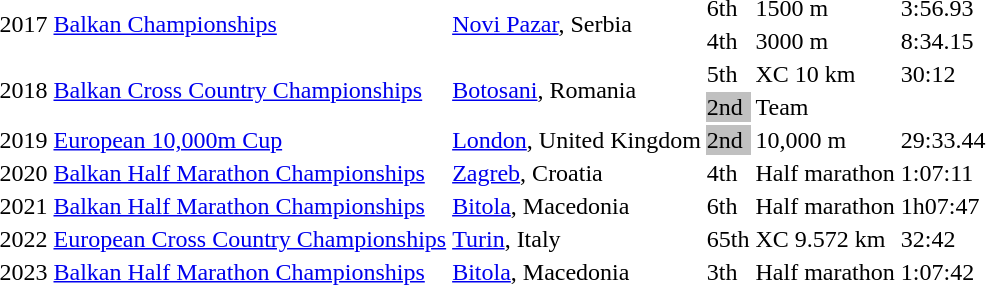<table>
<tr>
<td rowspan=2>2017</td>
<td rowspan=2><a href='#'>Balkan Championships</a></td>
<td rowspan=2><a href='#'>Novi Pazar</a>, Serbia</td>
<td>6th</td>
<td>1500 m</td>
<td>3:56.93</td>
</tr>
<tr>
<td>4th</td>
<td>3000 m</td>
<td>8:34.15</td>
</tr>
<tr>
<td rowspan=2>2018</td>
<td rowspan=2><a href='#'>Balkan Cross Country Championships</a></td>
<td rowspan=2><a href='#'>Botosani</a>, Romania</td>
<td>5th</td>
<td>XC 10 km</td>
<td>30:12</td>
</tr>
<tr>
<td bgcolor=silver>2nd</td>
<td>Team</td>
<td></td>
</tr>
<tr>
<td>2019</td>
<td><a href='#'>European 10,000m Cup</a></td>
<td><a href='#'>London</a>, United Kingdom</td>
<td bgcolor=silver>2nd</td>
<td>10,000 m</td>
<td>29:33.44</td>
</tr>
<tr>
<td>2020</td>
<td><a href='#'>Balkan Half Marathon Championships</a></td>
<td><a href='#'>Zagreb</a>, Croatia</td>
<td>4th</td>
<td>Half marathon</td>
<td>1:07:11</td>
</tr>
<tr>
<td>2021</td>
<td><a href='#'>Balkan Half Marathon Championships</a></td>
<td><a href='#'>Bitola</a>, Macedonia</td>
<td>6th</td>
<td>Half marathon</td>
<td>1h07:47</td>
</tr>
<tr>
<td>2022</td>
<td><a href='#'>European Cross Country Championships</a></td>
<td><a href='#'>Turin</a>, Italy</td>
<td>65th</td>
<td>XC 9.572 km</td>
<td>32:42</td>
</tr>
<tr>
<td>2023</td>
<td><a href='#'>Balkan Half Marathon Championships</a></td>
<td><a href='#'>Bitola</a>, Macedonia</td>
<td>3th</td>
<td>Half marathon</td>
<td>1:07:42</td>
</tr>
</table>
